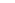<table cellspacing="0" border="0" bgcolor="white">
<tr style="vertical-align: top;" |>
<td></td>
<td></td>
<td></td>
<td></td>
<td></td>
</tr>
</table>
